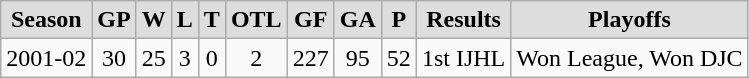<table class="wikitable">
<tr align="center"  bgcolor="#dddddd">
<td><strong>Season</strong></td>
<td><strong>GP</strong></td>
<td><strong>W</strong></td>
<td><strong>L</strong></td>
<td><strong>T</strong></td>
<td><strong>OTL</strong></td>
<td><strong>GF</strong></td>
<td><strong>GA</strong></td>
<td><strong>P</strong></td>
<td><strong>Results</strong></td>
<td><strong>Playoffs</strong></td>
</tr>
<tr align="center">
<td>2001-02</td>
<td>30</td>
<td>25</td>
<td>3</td>
<td>0</td>
<td>2</td>
<td>227</td>
<td>95</td>
<td>52</td>
<td>1st IJHL</td>
<td>Won League, Won DJC</td>
</tr>
</table>
